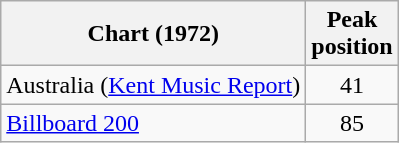<table class="wikitable">
<tr>
<th scope="col">Chart (1972)</th>
<th scope="col">Peak<br>position</th>
</tr>
<tr>
<td>Australia (<a href='#'>Kent Music Report</a>)</td>
<td style="text-align:center;">41</td>
</tr>
<tr>
<td><a href='#'>Billboard 200</a></td>
<td align="center">85</td>
</tr>
</table>
